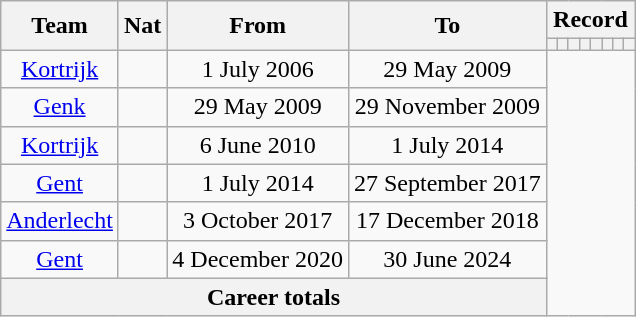<table class="wikitable" style="text-align: center">
<tr>
<th rowspan=2>Team</th>
<th rowspan=2>Nat</th>
<th rowspan=2>From</th>
<th rowspan=2>To</th>
<th colspan=8>Record</th>
</tr>
<tr>
<th></th>
<th></th>
<th></th>
<th></th>
<th></th>
<th></th>
<th></th>
<th></th>
</tr>
<tr>
<td><a href='#'>Kortrijk</a></td>
<td></td>
<td>1 July 2006</td>
<td>29 May 2009<br></td>
</tr>
<tr>
<td><a href='#'>Genk</a></td>
<td></td>
<td>29 May 2009</td>
<td>29 November 2009<br></td>
</tr>
<tr>
<td><a href='#'>Kortrijk</a></td>
<td></td>
<td>6 June 2010</td>
<td>1 July 2014<br></td>
</tr>
<tr>
<td><a href='#'>Gent</a></td>
<td></td>
<td>1 July 2014</td>
<td>27 September 2017<br></td>
</tr>
<tr>
<td><a href='#'>Anderlecht</a></td>
<td></td>
<td>3 October 2017</td>
<td>17 December 2018<br></td>
</tr>
<tr>
<td><a href='#'>Gent</a></td>
<td></td>
<td>4 December 2020</td>
<td>30 June 2024<br></td>
</tr>
<tr>
<th colspan=4>Career totals<br></th>
</tr>
</table>
